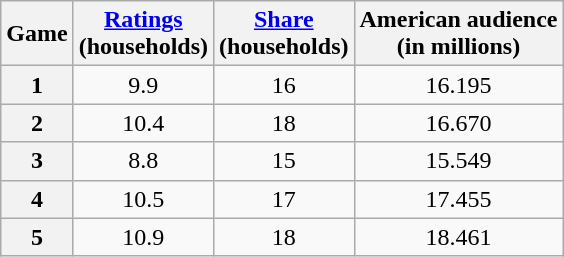<table class="wikitable" style="text-align:center;" border="1">
<tr>
<th>Game</th>
<th><a href='#'>Ratings</a><br>(households)</th>
<th><a href='#'>Share</a><br>(households)</th>
<th>American audience<br>(in millions)</th>
</tr>
<tr>
<th>1</th>
<td>9.9</td>
<td>16</td>
<td>16.195</td>
</tr>
<tr>
<th>2</th>
<td>10.4</td>
<td>18</td>
<td>16.670</td>
</tr>
<tr>
<th>3</th>
<td>8.8</td>
<td>15</td>
<td>15.549</td>
</tr>
<tr>
<th>4</th>
<td>10.5</td>
<td>17</td>
<td>17.455</td>
</tr>
<tr>
<th>5</th>
<td>10.9</td>
<td>18</td>
<td>18.461</td>
</tr>
</table>
